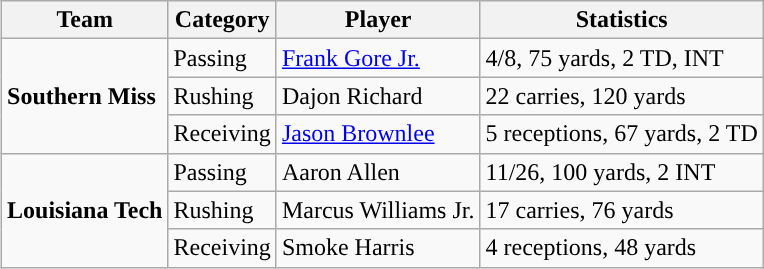<table class="wikitable" style="float: right;">
<tr>
<th>Team</th>
<th>Category</th>
<th>Player</th>
<th>Statistics</th>
</tr>
<tr>
<td rowspan=3><strong>Southern Miss</strong></td>
<td>Passing</td>
<td><a href='#'>Frank Gore Jr.</a></td>
<td>4/8, 75 yards, 2 TD, INT</td>
</tr>
<tr>
<td>Rushing</td>
<td>Dajon Richard</td>
<td>22 carries, 120 yards</td>
</tr>
<tr>
<td>Receiving</td>
<td><a href='#'>Jason Brownlee</a></td>
<td>5 receptions, 67 yards, 2 TD</td>
</tr>
<tr>
<td rowspan=3><strong>Louisiana Tech</strong></td>
<td>Passing</td>
<td>Aaron Allen</td>
<td>11/26, 100 yards, 2 INT</td>
</tr>
<tr>
<td>Rushing</td>
<td>Marcus Williams Jr.</td>
<td>17 carries, 76 yards</td>
</tr>
<tr>
<td>Receiving</td>
<td>Smoke Harris</td>
<td>4 receptions, 48 yards</td>
</tr>
</table>
